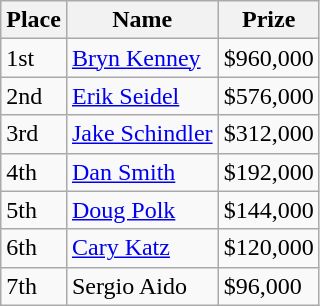<table class="wikitable">
<tr>
<th>Place</th>
<th>Name</th>
<th>Prize</th>
</tr>
<tr>
<td>1st</td>
<td> <a href='#'>Bryn Kenney</a></td>
<td>$960,000</td>
</tr>
<tr>
<td>2nd</td>
<td> <a href='#'>Erik Seidel</a></td>
<td>$576,000</td>
</tr>
<tr>
<td>3rd</td>
<td> <a href='#'>Jake Schindler</a></td>
<td>$312,000</td>
</tr>
<tr>
<td>4th</td>
<td> <a href='#'>Dan Smith</a></td>
<td>$192,000</td>
</tr>
<tr>
<td>5th</td>
<td> <a href='#'>Doug Polk</a></td>
<td>$144,000</td>
</tr>
<tr>
<td>6th</td>
<td> <a href='#'>Cary Katz</a></td>
<td>$120,000</td>
</tr>
<tr>
<td>7th</td>
<td> Sergio Aido</td>
<td>$96,000</td>
</tr>
</table>
